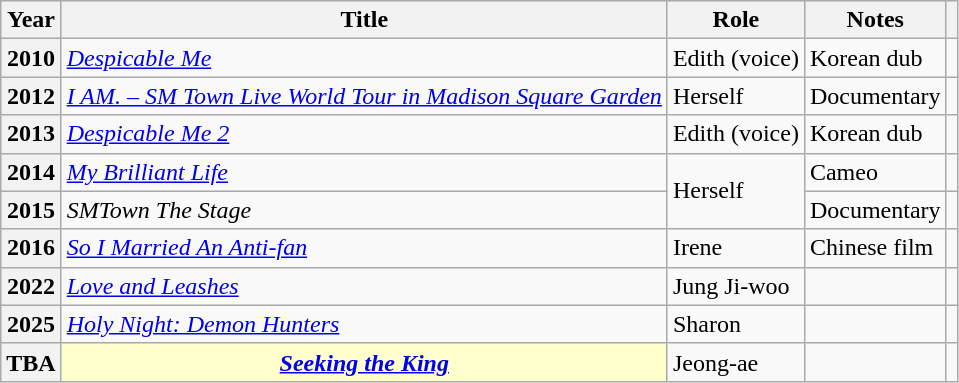<table class="wikitable plainrowheaders sortable">
<tr>
<th scope="col">Year</th>
<th scope="col">Title</th>
<th scope="col">Role</th>
<th scope="col">Notes</th>
<th scope="col" class="unsortable"></th>
</tr>
<tr>
<th scope="row">2010</th>
<td><em><a href='#'>Despicable Me</a></em></td>
<td>Edith (voice)</td>
<td>Korean dub</td>
<td></td>
</tr>
<tr>
<th scope="row">2012</th>
<td><em><a href='#'>I AM. – SM Town Live World Tour in Madison Square Garden</a></em></td>
<td>Herself</td>
<td>Documentary</td>
<td></td>
</tr>
<tr>
<th scope="row">2013</th>
<td><em><a href='#'>Despicable Me 2</a></em></td>
<td>Edith (voice)</td>
<td>Korean dub</td>
<td></td>
</tr>
<tr>
<th scope="row">2014</th>
<td><em><a href='#'>My Brilliant Life</a></em></td>
<td rowspan="2">Herself</td>
<td>Cameo</td>
<td></td>
</tr>
<tr>
<th scope="row">2015</th>
<td><em>SMTown The Stage</em></td>
<td>Documentary</td>
<td></td>
</tr>
<tr>
<th scope="row">2016</th>
<td><em><a href='#'>So I Married An Anti-fan</a></em></td>
<td>Irene</td>
<td>Chinese film</td>
<td></td>
</tr>
<tr>
<th scope="row">2022</th>
<td><em><a href='#'>Love and Leashes</a></em></td>
<td>Jung Ji-woo</td>
<td></td>
<td></td>
</tr>
<tr>
<th scope="row">2025</th>
<td><em><a href='#'>Holy Night: Demon Hunters</a></em></td>
<td>Sharon</td>
<td></td>
<td></td>
</tr>
<tr>
<th scope="row">TBA</th>
<th scope=row style="background:#FFFFCC;"><em><a href='#'>Seeking the King</a></em> </th>
<td>Jeong-ae</td>
<td></td>
<td></td>
</tr>
</table>
